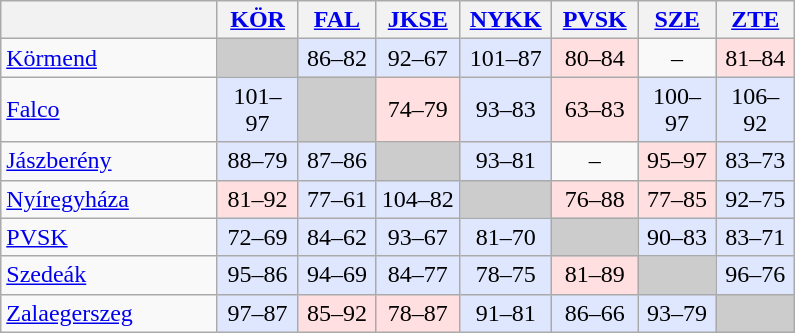<table class="wikitable" style="text-align: center;" width="530">
<tr>
<th width=200></th>
<th width=60><a href='#'>KÖR</a></th>
<th width=60><a href='#'>FAL</a></th>
<th width=60><a href='#'>JKSE</a></th>
<th width=60><a href='#'>NYKK</a></th>
<th width=60><a href='#'>PVSK</a></th>
<th width=60><a href='#'>SZE</a></th>
<th width=60><a href='#'>ZTE</a></th>
</tr>
<tr>
<td style="text-align: left;"><a href='#'>Körmend</a></td>
<td bgcolor=#CCCCCC> </td>
<td bgcolor=#DFE7FF>86–82</td>
<td bgcolor=#DFE7FF>92–67</td>
<td bgcolor=#DFE7FF>101–87</td>
<td bgcolor=#FFDFDF>80–84</td>
<td>–</td>
<td bgcolor=#FFDFDF>81–84</td>
</tr>
<tr>
<td style="text-align: left;"><a href='#'>Falco</a></td>
<td bgcolor=#DFE7FF>101–97</td>
<td bgcolor=#CCCCCC> </td>
<td bgcolor=#FFDFDF>74–79</td>
<td bgcolor=#DFE7FF>93–83</td>
<td bgcolor=#FFDFDF>63–83</td>
<td bgcolor=#DFE7FF>100–97</td>
<td bgcolor=#DFE7FF>106–92</td>
</tr>
<tr>
<td style="text-align: left;"><a href='#'>Jászberény</a></td>
<td bgcolor=#DFE7FF>88–79</td>
<td bgcolor=#DFE7FF>87–86</td>
<td bgcolor=#CCCCCC> </td>
<td bgcolor=#DFE7FF>93–81</td>
<td>–</td>
<td bgcolor=#FFDFDF>95–97</td>
<td bgcolor=#DFE7FF>83–73</td>
</tr>
<tr>
<td style="text-align: left;"><a href='#'>Nyíregyháza</a></td>
<td bgcolor=#FFDFDF>81–92</td>
<td bgcolor=#DFE7FF>77–61</td>
<td bgcolor=#DFE7FF>104–82</td>
<td bgcolor=#CCCCCC> </td>
<td bgcolor=#FFDFDF>76–88</td>
<td bgcolor=#FFDFDF>77–85</td>
<td bgcolor=#DFE7FF>92–75</td>
</tr>
<tr>
<td style="text-align: left;"><a href='#'>PVSK</a></td>
<td bgcolor=#DFE7FF>72–69</td>
<td bgcolor=#DFE7FF>84–62</td>
<td bgcolor=#DFE7FF>93–67</td>
<td bgcolor=#DFE7FF>81–70</td>
<td bgcolor=#CCCCCC> </td>
<td bgcolor=#DFE7FF>90–83</td>
<td bgcolor=#DFE7FF>83–71</td>
</tr>
<tr>
<td style="text-align: left;"><a href='#'>Szedeák</a></td>
<td bgcolor=#DFE7FF>95–86</td>
<td bgcolor=#DFE7FF>94–69</td>
<td bgcolor=#DFE7FF>84–77</td>
<td bgcolor=#DFE7FF>78–75</td>
<td bgcolor=#FFDFDF>81–89</td>
<td bgcolor=#CCCCCC> </td>
<td bgcolor=#DFE7FF>96–76</td>
</tr>
<tr>
<td style="text-align: left;"><a href='#'>Zalaegerszeg</a></td>
<td bgcolor=#DFE7FF>97–87</td>
<td bgcolor=#FFDFDF>85–92</td>
<td bgcolor=#FFDFDF>78–87</td>
<td bgcolor=#DFE7FF>91–81</td>
<td bgcolor=#DFE7FF>86–66</td>
<td bgcolor=#DFE7FF>93–79</td>
<td bgcolor=#CCCCCC> </td>
</tr>
</table>
